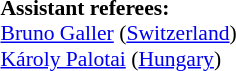<table width=50% style="font-size: 90%">
<tr>
<td><br><strong>Assistant referees:</strong>
<br><a href='#'>Bruno Galler</a> (<a href='#'>Switzerland</a>)
<br><a href='#'>Károly Palotai</a> (<a href='#'>Hungary</a>)</td>
</tr>
</table>
